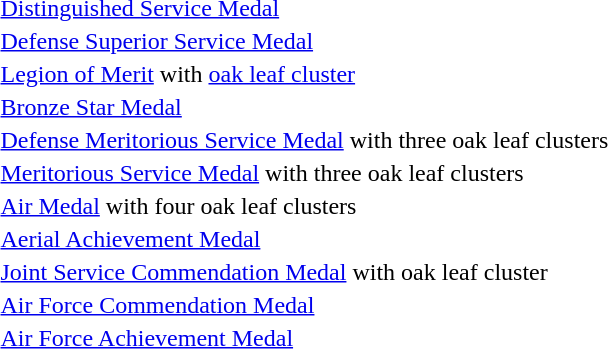<table>
<tr>
<td></td>
<td><a href='#'>Distinguished Service Medal</a></td>
</tr>
<tr>
<td></td>
<td><a href='#'>Defense Superior Service Medal</a></td>
</tr>
<tr>
<td></td>
<td><a href='#'>Legion of Merit</a> with <a href='#'>oak leaf cluster</a></td>
</tr>
<tr>
<td></td>
<td><a href='#'>Bronze Star Medal</a></td>
</tr>
<tr>
<td></td>
<td><a href='#'>Defense Meritorious Service Medal</a> with three oak leaf clusters</td>
</tr>
<tr>
<td></td>
<td><a href='#'>Meritorious Service Medal</a> with three oak leaf clusters</td>
</tr>
<tr>
<td></td>
<td><a href='#'>Air Medal</a> with four oak leaf clusters</td>
</tr>
<tr>
<td></td>
<td><a href='#'>Aerial Achievement Medal</a></td>
</tr>
<tr>
<td></td>
<td><a href='#'>Joint Service Commendation Medal</a> with oak leaf cluster</td>
</tr>
<tr>
<td></td>
<td><a href='#'>Air Force Commendation Medal</a></td>
</tr>
<tr>
<td></td>
<td><a href='#'>Air Force Achievement Medal</a></td>
</tr>
<tr>
</tr>
</table>
